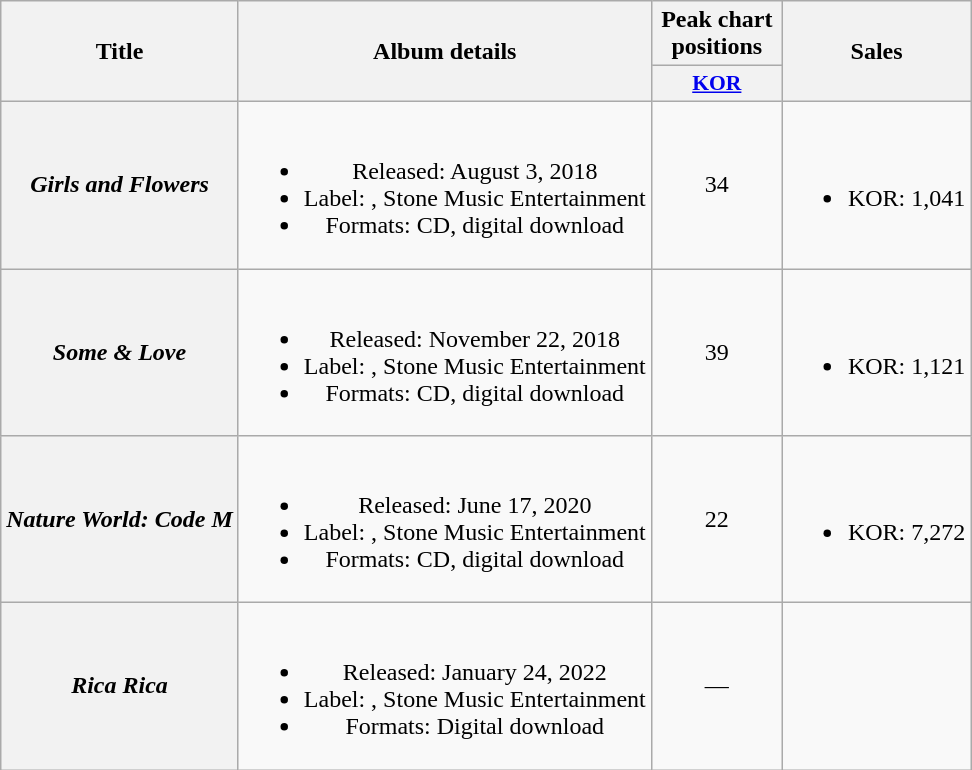<table class="wikitable plainrowheaders" style="text-align:center;">
<tr>
<th scope="col" rowspan="2">Title</th>
<th scope="col" rowspan="2">Album details</th>
<th scope="col" colspan="1" style="width:5em;">Peak chart positions</th>
<th scope="col" rowspan="2">Sales</th>
</tr>
<tr>
<th scope="col" style="width:3em;font-size:90%;"><a href='#'>KOR</a><br></th>
</tr>
<tr>
<th scope="row"><em>Girls and Flowers</em> </th>
<td><br><ul><li>Released: August 3, 2018</li><li>Label: , Stone Music Entertainment</li><li>Formats: CD, digital download</li></ul></td>
<td>34</td>
<td><br><ul><li>KOR: 1,041</li></ul></td>
</tr>
<tr>
<th scope="row"><em>Some & Love</em> </th>
<td><br><ul><li>Released: November 22, 2018</li><li>Label: , Stone Music Entertainment</li><li>Formats: CD, digital download</li></ul></td>
<td>39</td>
<td><br><ul><li>KOR: 1,121</li></ul></td>
</tr>
<tr>
<th scope="row"><em>Nature World: Code M</em></th>
<td><br><ul><li>Released: June 17, 2020</li><li>Label: , Stone Music Entertainment</li><li>Formats: CD, digital download</li></ul></td>
<td>22</td>
<td><br><ul><li>KOR: 7,272</li></ul></td>
</tr>
<tr>
<th scope="row"><em>Rica Rica</em></th>
<td><br><ul><li>Released: January 24, 2022</li><li>Label: , Stone Music Entertainment</li><li>Formats: Digital download</li></ul></td>
<td>—</td>
<td></td>
</tr>
</table>
